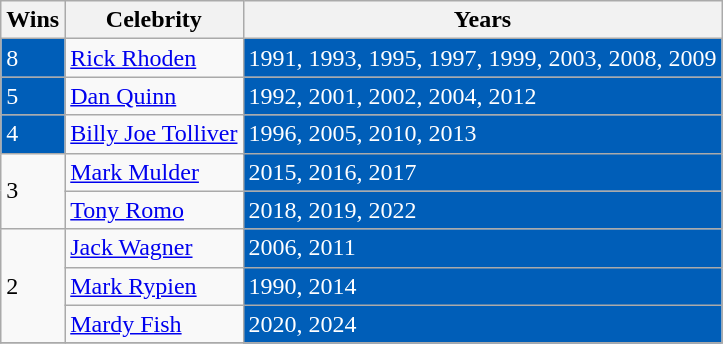<table class="wikitable sortable">
<tr>
<th>Wins</th>
<th>Celebrity</th>
<th>Years</th>
</tr>
<tr>
<td ! style="background-color:#005eb8; color:#ffffff; color:white;"><div>8</div></td>
<td> <a href='#'>Rick Rhoden</a></td>
<td ! style="background-color:#005eb8; color:#ffffff; color:white;"><div>1991, 1993, 1995, 1997, 1999, 2003, 2008, 2009</div></td>
</tr>
<tr>
<td ! style="background-color:#005eb8; color:#ffffff; color:white;"><div>5</div></td>
<td> <a href='#'>Dan Quinn</a></td>
<td ! style="background-color:#005eb8; color:#ffffff; color:white;"><div>1992, 2001, 2002, 2004, 2012</div></td>
</tr>
<tr>
<td ! style="background-color:#005eb8; color:#ffffff; color:white;"><div>4</div></td>
<td> <a href='#'>Billy Joe Tolliver</a></td>
<td ! style="background-color:#005eb8; color:#ffffff; color:white;"><div>1996, 2005, 2010, 2013</div></td>
</tr>
<tr>
<td rowspan="2">3</td>
<td> <a href='#'>Mark Mulder</a></td>
<td ! style="background-color:#005eb8; color:#ffffff; color:white;"><div>2015, 2016, 2017</div></td>
</tr>
<tr>
<td> <a href='#'>Tony Romo</a></td>
<td ! style="background-color:#005eb8; color:#ffffff; color:white;"><div>2018, 2019, 2022</div></td>
</tr>
<tr>
<td rowspan="3">2</td>
<td> <a href='#'>Jack Wagner</a></td>
<td ! style="background-color:#005eb8; color:#ffffff; color:white;"><div>2006, 2011</div></td>
</tr>
<tr>
<td> <a href='#'>Mark Rypien</a></td>
<td ! style="background-color:#005eb8; color:#ffffff; color:white;"><div>1990, 2014</div></td>
</tr>
<tr>
<td> <a href='#'>Mardy Fish</a></td>
<td ! style="background-color:#005eb8; color:#ffffff; color:white;"><div>2020, 2024</div></td>
</tr>
<tr>
</tr>
</table>
